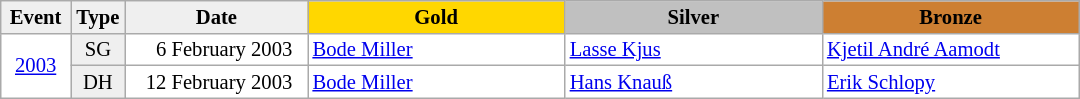<table class="wikitable plainrowheaders" style="background:#fff; font-size:86%; line-height:15px; border:grey solid 1px; border-collapse:collapse;">
<tr>
<th style="background-color: #EFEFEF;" width="40">Event</th>
<th style="background-color: #EFEFEF;" width="30">Type</th>
<th style="background-color: #EFEFEF;" width="115">Date</th>
<th style="background-color: #FFD700;" width="165">Gold</th>
<th style="background-color: #C0C0C0;" width="165">Silver</th>
<th style="background-color: #CD7F32;" width="165">Bronze</th>
</tr>
<tr>
<td align=center rowspan=2><a href='#'>2003</a></td>
<td align=center bgcolor=#EFEFEF>SG</td>
<td align=right>6 February 2003  </td>
<td> <a href='#'>Bode Miller</a></td>
<td> <a href='#'>Lasse Kjus</a></td>
<td> <a href='#'>Kjetil André Aamodt</a></td>
</tr>
<tr>
<td align=center bgcolor=#EFEFEF>DH</td>
<td align=right>12 February 2003  </td>
<td> <a href='#'>Bode Miller</a></td>
<td> <a href='#'>Hans Knauß</a></td>
<td> <a href='#'>Erik Schlopy</a></td>
</tr>
</table>
